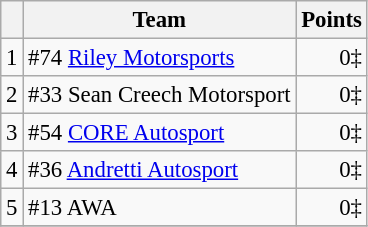<table class="wikitable" style="font-size: 95%;">
<tr>
<th scope="col"></th>
<th scope="col">Team</th>
<th scope="col">Points</th>
</tr>
<tr>
<td align=center>1</td>
<td> #74 <a href='#'>Riley Motorsports</a></td>
<td align=right>0‡</td>
</tr>
<tr>
<td align=center>2</td>
<td> #33 Sean Creech Motorsport</td>
<td align=right>0‡</td>
</tr>
<tr>
<td align=center>3</td>
<td> #54 <a href='#'>CORE Autosport</a></td>
<td align=right>0‡</td>
</tr>
<tr>
<td align=center>4</td>
<td> #36 <a href='#'>Andretti Autosport</a></td>
<td align=right>0‡</td>
</tr>
<tr>
<td align=center>5</td>
<td> #13 AWA</td>
<td align=right>0‡</td>
</tr>
<tr>
</tr>
</table>
